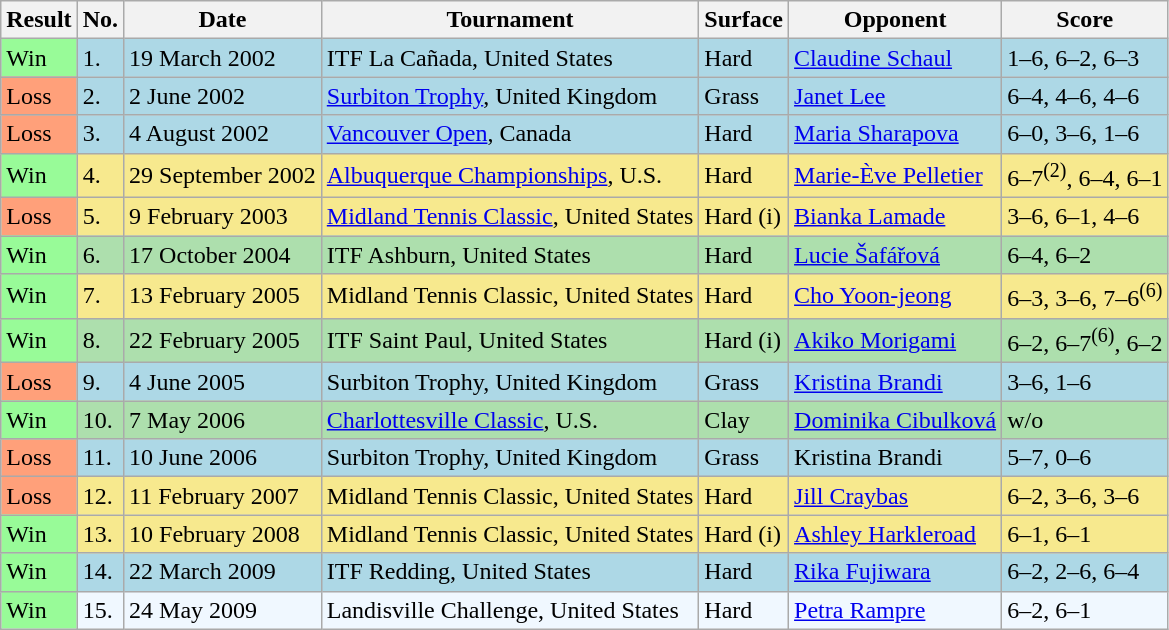<table class="sortable wikitable">
<tr>
<th>Result</th>
<th>No.</th>
<th>Date</th>
<th>Tournament</th>
<th>Surface</th>
<th>Opponent</th>
<th class="unsortable">Score</th>
</tr>
<tr style="background:lightblue;">
<td bgcolor="98FB98">Win</td>
<td>1.</td>
<td>19 March 2002</td>
<td>ITF La Cañada, United States</td>
<td>Hard</td>
<td> <a href='#'>Claudine Schaul</a></td>
<td>1–6, 6–2, 6–3</td>
</tr>
<tr style="background:lightblue;">
<td bgcolor="FFA07A">Loss</td>
<td>2.</td>
<td>2 June 2002</td>
<td><a href='#'>Surbiton Trophy</a>, United Kingdom</td>
<td>Grass</td>
<td> <a href='#'>Janet Lee</a></td>
<td>6–4, 4–6, 4–6</td>
</tr>
<tr style="background:lightblue;">
<td style="background:#ffa07a;">Loss</td>
<td>3.</td>
<td>4 August 2002</td>
<td><a href='#'>Vancouver Open</a>, Canada</td>
<td>Hard</td>
<td> <a href='#'>Maria Sharapova</a></td>
<td>6–0, 3–6, 1–6</td>
</tr>
<tr style="background:#f7e98e;">
<td bgcolor="98FB98">Win</td>
<td>4.</td>
<td>29 September 2002</td>
<td><a href='#'>Albuquerque Championships</a>, U.S.</td>
<td>Hard</td>
<td> <a href='#'>Marie-Ève Pelletier</a></td>
<td>6–7<sup>(2)</sup>, 6–4, 6–1</td>
</tr>
<tr style="background:#f7e98e;">
<td bgcolor="FFA07A">Loss</td>
<td>5.</td>
<td>9 February 2003</td>
<td><a href='#'>Midland Tennis Classic</a>, United States</td>
<td>Hard (i)</td>
<td> <a href='#'>Bianka Lamade</a></td>
<td>3–6, 6–1, 4–6</td>
</tr>
<tr style="background:#addfad;">
<td bgcolor="98FB98">Win</td>
<td>6.</td>
<td>17 October 2004</td>
<td>ITF Ashburn, United States</td>
<td>Hard</td>
<td> <a href='#'>Lucie Šafářová</a></td>
<td>6–4, 6–2</td>
</tr>
<tr style="background:#f7e98e;">
<td bgcolor="98FB98">Win</td>
<td>7.</td>
<td>13 February 2005</td>
<td>Midland Tennis Classic, United States</td>
<td>Hard</td>
<td> <a href='#'>Cho Yoon-jeong</a></td>
<td>6–3, 3–6, 7–6<sup>(6)</sup></td>
</tr>
<tr style="background:#addfad;">
<td bgcolor="98FB98">Win</td>
<td>8.</td>
<td>22 February 2005</td>
<td>ITF Saint Paul, United States</td>
<td>Hard (i)</td>
<td> <a href='#'>Akiko Morigami</a></td>
<td>6–2, 6–7<sup>(6)</sup>, 6–2</td>
</tr>
<tr style="background:lightblue;">
<td bgcolor="FFA07A">Loss</td>
<td>9.</td>
<td>4 June 2005</td>
<td>Surbiton Trophy, United Kingdom</td>
<td>Grass</td>
<td> <a href='#'>Kristina Brandi</a></td>
<td>3–6, 1–6</td>
</tr>
<tr style="background:#addfad;">
<td bgcolor="98FB98">Win</td>
<td>10.</td>
<td>7 May 2006</td>
<td><a href='#'>Charlottesville Classic</a>, U.S.</td>
<td>Clay</td>
<td> <a href='#'>Dominika Cibulková</a></td>
<td>w/o</td>
</tr>
<tr style="background:lightblue;">
<td bgcolor="FFA07A">Loss</td>
<td>11.</td>
<td>10 June 2006</td>
<td>Surbiton Trophy, United Kingdom</td>
<td>Grass</td>
<td> Kristina Brandi</td>
<td>5–7, 0–6</td>
</tr>
<tr style="background:#f7e98e;">
<td bgcolor="FFA07A">Loss</td>
<td>12.</td>
<td>11 February 2007</td>
<td>Midland Tennis Classic, United States</td>
<td>Hard</td>
<td> <a href='#'>Jill Craybas</a></td>
<td>6–2, 3–6, 3–6</td>
</tr>
<tr style="background:#f7e98e;">
<td bgcolor="98FB98">Win</td>
<td>13.</td>
<td>10 February 2008</td>
<td>Midland Tennis Classic, United States</td>
<td>Hard (i)</td>
<td> <a href='#'>Ashley Harkleroad</a></td>
<td>6–1, 6–1</td>
</tr>
<tr style="background:lightblue;">
<td bgcolor="98FB98">Win</td>
<td>14.</td>
<td>22 March 2009</td>
<td>ITF Redding, United States</td>
<td>Hard</td>
<td> <a href='#'>Rika Fujiwara</a></td>
<td>6–2, 2–6, 6–4</td>
</tr>
<tr style="background:#f0f8ff;">
<td bgcolor="98FB98">Win</td>
<td>15.</td>
<td>24 May 2009</td>
<td>Landisville Challenge, United States</td>
<td>Hard</td>
<td> <a href='#'>Petra Rampre</a></td>
<td>6–2, 6–1</td>
</tr>
</table>
